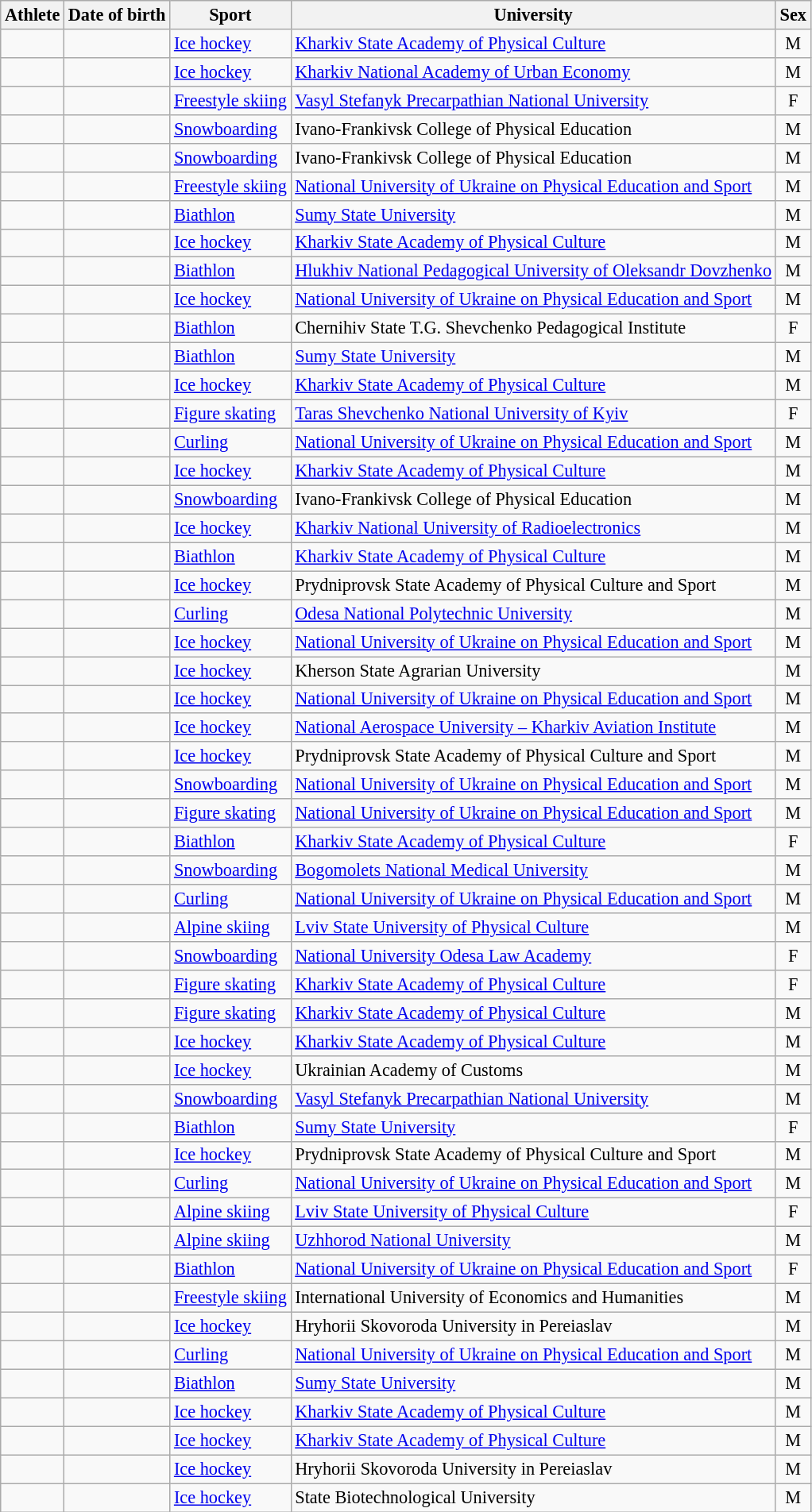<table class="wikitable sortable mw-collapsible mw-collapsed" style="font-size:93%">
<tr>
<th>Athlete</th>
<th>Date of birth</th>
<th>Sport</th>
<th>University</th>
<th>Sex</th>
</tr>
<tr>
<td></td>
<td></td>
<td><a href='#'>Ice hockey</a></td>
<td><a href='#'>Kharkiv State Academy of Physical Culture</a></td>
<td align=center>M</td>
</tr>
<tr>
<td></td>
<td></td>
<td><a href='#'>Ice hockey</a></td>
<td><a href='#'>Kharkiv National Academy of Urban Economy</a></td>
<td align=center>M</td>
</tr>
<tr>
<td></td>
<td></td>
<td><a href='#'>Freestyle skiing</a></td>
<td><a href='#'>Vasyl Stefanyk Precarpathian National University</a></td>
<td align=center>F</td>
</tr>
<tr>
<td></td>
<td></td>
<td><a href='#'>Snowboarding</a></td>
<td>Ivano-Frankivsk College of Physical Education</td>
<td align=center>M</td>
</tr>
<tr>
<td></td>
<td></td>
<td><a href='#'>Snowboarding</a></td>
<td>Ivano-Frankivsk College of Physical Education</td>
<td align=center>M</td>
</tr>
<tr>
<td></td>
<td></td>
<td><a href='#'>Freestyle skiing</a></td>
<td><a href='#'>National University of Ukraine on Physical Education and Sport</a></td>
<td align=center>M</td>
</tr>
<tr>
<td></td>
<td></td>
<td><a href='#'>Biathlon</a></td>
<td><a href='#'>Sumy State University</a></td>
<td align=center>M</td>
</tr>
<tr>
<td></td>
<td></td>
<td><a href='#'>Ice hockey</a></td>
<td><a href='#'>Kharkiv State Academy of Physical Culture</a></td>
<td align=center>M</td>
</tr>
<tr>
<td></td>
<td></td>
<td><a href='#'>Biathlon</a></td>
<td><a href='#'>Hlukhiv National Pedagogical University of Oleksandr Dovzhenko</a></td>
<td align=center>M</td>
</tr>
<tr>
<td></td>
<td></td>
<td><a href='#'>Ice hockey</a></td>
<td><a href='#'>National University of Ukraine on Physical Education and Sport</a></td>
<td align=center>M</td>
</tr>
<tr>
<td></td>
<td></td>
<td><a href='#'>Biathlon</a></td>
<td>Chernihiv State T.G. Shevchenko Pedagogical Institute</td>
<td align=center>F</td>
</tr>
<tr>
<td></td>
<td></td>
<td><a href='#'>Biathlon</a></td>
<td><a href='#'>Sumy State University</a></td>
<td align=center>M</td>
</tr>
<tr>
<td></td>
<td></td>
<td><a href='#'>Ice hockey</a></td>
<td><a href='#'>Kharkiv State Academy of Physical Culture</a></td>
<td align=center>M</td>
</tr>
<tr>
<td></td>
<td></td>
<td><a href='#'>Figure skating</a></td>
<td><a href='#'>Taras Shevchenko National University of Kyiv</a></td>
<td align=center>F</td>
</tr>
<tr>
<td></td>
<td></td>
<td><a href='#'>Curling</a></td>
<td><a href='#'>National University of Ukraine on Physical Education and Sport</a></td>
<td align=center>M</td>
</tr>
<tr>
<td></td>
<td></td>
<td><a href='#'>Ice hockey</a></td>
<td><a href='#'>Kharkiv State Academy of Physical Culture</a></td>
<td align=center>M</td>
</tr>
<tr>
<td></td>
<td></td>
<td><a href='#'>Snowboarding</a></td>
<td>Ivano-Frankivsk College of Physical Education</td>
<td align=center>M</td>
</tr>
<tr>
<td></td>
<td></td>
<td><a href='#'>Ice hockey</a></td>
<td><a href='#'>Kharkiv National University of Radioelectronics</a></td>
<td align=center>M</td>
</tr>
<tr>
<td></td>
<td></td>
<td><a href='#'>Biathlon</a></td>
<td><a href='#'>Kharkiv State Academy of Physical Culture</a></td>
<td align=center>M</td>
</tr>
<tr>
<td></td>
<td></td>
<td><a href='#'>Ice hockey</a></td>
<td>Prydniprovsk State Academy of Physical Culture and Sport</td>
<td align=center>M</td>
</tr>
<tr>
<td></td>
<td></td>
<td><a href='#'>Curling</a></td>
<td><a href='#'>Odesa National Polytechnic University</a></td>
<td align=center>M</td>
</tr>
<tr>
<td></td>
<td></td>
<td><a href='#'>Ice hockey</a></td>
<td><a href='#'>National University of Ukraine on Physical Education and Sport</a></td>
<td align=center>M</td>
</tr>
<tr>
<td></td>
<td></td>
<td><a href='#'>Ice hockey</a></td>
<td>Kherson State Agrarian University</td>
<td align=center>M</td>
</tr>
<tr>
<td></td>
<td></td>
<td><a href='#'>Ice hockey</a></td>
<td><a href='#'>National University of Ukraine on Physical Education and Sport</a></td>
<td align=center>M</td>
</tr>
<tr>
<td></td>
<td></td>
<td><a href='#'>Ice hockey</a></td>
<td><a href='#'>National Aerospace University – Kharkiv Aviation Institute</a></td>
<td align=center>M</td>
</tr>
<tr>
<td></td>
<td></td>
<td><a href='#'>Ice hockey</a></td>
<td>Prydniprovsk State Academy of Physical Culture and Sport</td>
<td align=center>M</td>
</tr>
<tr>
<td></td>
<td></td>
<td><a href='#'>Snowboarding</a></td>
<td><a href='#'>National University of Ukraine on Physical Education and Sport</a></td>
<td align=center>M</td>
</tr>
<tr>
<td></td>
<td></td>
<td><a href='#'>Figure skating</a></td>
<td><a href='#'>National University of Ukraine on Physical Education and Sport</a></td>
<td align=center>M</td>
</tr>
<tr>
<td></td>
<td></td>
<td><a href='#'>Biathlon</a></td>
<td><a href='#'>Kharkiv State Academy of Physical Culture</a></td>
<td align=center>F</td>
</tr>
<tr>
<td></td>
<td></td>
<td><a href='#'>Snowboarding</a></td>
<td><a href='#'>Bogomolets National Medical University</a></td>
<td align=center>M</td>
</tr>
<tr>
<td></td>
<td></td>
<td><a href='#'>Curling</a></td>
<td><a href='#'>National University of Ukraine on Physical Education and Sport</a></td>
<td align=center>M</td>
</tr>
<tr>
<td></td>
<td></td>
<td><a href='#'>Alpine skiing</a></td>
<td><a href='#'>Lviv State University of Physical Culture</a></td>
<td align=center>M</td>
</tr>
<tr>
<td></td>
<td></td>
<td><a href='#'>Snowboarding</a></td>
<td><a href='#'>National University Odesa Law Academy</a></td>
<td align=center>F</td>
</tr>
<tr>
<td></td>
<td></td>
<td><a href='#'>Figure skating</a></td>
<td><a href='#'>Kharkiv State Academy of Physical Culture</a></td>
<td align=center>F</td>
</tr>
<tr>
<td></td>
<td></td>
<td><a href='#'>Figure skating</a></td>
<td><a href='#'>Kharkiv State Academy of Physical Culture</a></td>
<td align=center>M</td>
</tr>
<tr>
<td></td>
<td></td>
<td><a href='#'>Ice hockey</a></td>
<td><a href='#'>Kharkiv State Academy of Physical Culture</a></td>
<td align=center>M</td>
</tr>
<tr>
<td></td>
<td></td>
<td><a href='#'>Ice hockey</a></td>
<td>Ukrainian Academy of Customs</td>
<td align=center>M</td>
</tr>
<tr>
<td></td>
<td></td>
<td><a href='#'>Snowboarding</a></td>
<td><a href='#'>Vasyl Stefanyk Precarpathian National University</a></td>
<td align=center>M</td>
</tr>
<tr>
<td></td>
<td></td>
<td><a href='#'>Biathlon</a></td>
<td><a href='#'>Sumy State University</a></td>
<td align=center>F</td>
</tr>
<tr>
<td></td>
<td></td>
<td><a href='#'>Ice hockey</a></td>
<td>Prydniprovsk State Academy of Physical Culture and Sport</td>
<td align=center>M</td>
</tr>
<tr>
<td></td>
<td></td>
<td><a href='#'>Curling</a></td>
<td><a href='#'>National University of Ukraine on Physical Education and Sport</a></td>
<td align=center>M</td>
</tr>
<tr>
<td></td>
<td></td>
<td><a href='#'>Alpine skiing</a></td>
<td><a href='#'>Lviv State University of Physical Culture</a></td>
<td align=center>F</td>
</tr>
<tr>
<td></td>
<td></td>
<td><a href='#'>Alpine skiing</a></td>
<td><a href='#'>Uzhhorod National University</a></td>
<td align=center>M</td>
</tr>
<tr>
<td></td>
<td></td>
<td><a href='#'>Biathlon</a></td>
<td><a href='#'>National University of Ukraine on Physical Education and Sport</a></td>
<td align=center>F</td>
</tr>
<tr>
<td></td>
<td></td>
<td><a href='#'>Freestyle skiing</a></td>
<td>International University of Economics and Humanities</td>
<td align=center>M</td>
</tr>
<tr>
<td></td>
<td></td>
<td><a href='#'>Ice hockey</a></td>
<td>Hryhorii Skovoroda University in Pereiaslav</td>
<td align=center>M</td>
</tr>
<tr>
<td></td>
<td></td>
<td><a href='#'>Curling</a></td>
<td><a href='#'>National University of Ukraine on Physical Education and Sport</a></td>
<td align=center>M</td>
</tr>
<tr>
<td></td>
<td></td>
<td><a href='#'>Biathlon</a></td>
<td><a href='#'>Sumy State University</a></td>
<td align=center>M</td>
</tr>
<tr>
<td></td>
<td></td>
<td><a href='#'>Ice hockey</a></td>
<td><a href='#'>Kharkiv State Academy of Physical Culture</a></td>
<td align=center>M</td>
</tr>
<tr>
<td></td>
<td></td>
<td><a href='#'>Ice hockey</a></td>
<td><a href='#'>Kharkiv State Academy of Physical Culture</a></td>
<td align=center>M</td>
</tr>
<tr>
<td></td>
<td></td>
<td><a href='#'>Ice hockey</a></td>
<td>Hryhorii Skovoroda University in Pereiaslav</td>
<td align=center>M</td>
</tr>
<tr>
<td></td>
<td></td>
<td><a href='#'>Ice hockey</a></td>
<td>State Biotechnological University</td>
<td align=center>M</td>
</tr>
</table>
